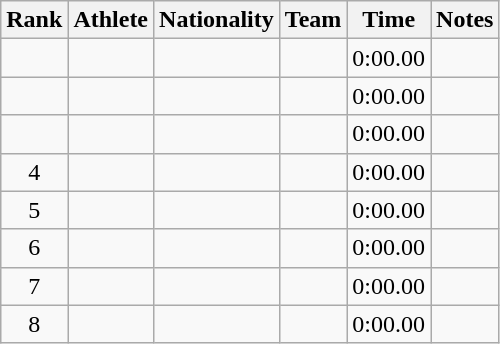<table class="wikitable sortable plainrowheaders" style="text-align:center">
<tr>
<th scope="col">Rank</th>
<th scope="col">Athlete</th>
<th scope="col">Nationality</th>
<th scope="col">Team</th>
<th scope="col">Time</th>
<th scope="col">Notes</th>
</tr>
<tr>
<td></td>
<td align=left></td>
<td align=left></td>
<td></td>
<td>0:00.00</td>
<td></td>
</tr>
<tr>
<td></td>
<td align=left></td>
<td align=left></td>
<td></td>
<td>0:00.00</td>
<td></td>
</tr>
<tr>
<td></td>
<td align=left></td>
<td align=left></td>
<td></td>
<td>0:00.00</td>
<td></td>
</tr>
<tr>
<td>4</td>
<td align=left></td>
<td align=left></td>
<td></td>
<td>0:00.00</td>
<td></td>
</tr>
<tr>
<td>5</td>
<td align=left></td>
<td align=left></td>
<td></td>
<td>0:00.00</td>
<td></td>
</tr>
<tr>
<td>6</td>
<td align=left></td>
<td align=left></td>
<td></td>
<td>0:00.00</td>
<td></td>
</tr>
<tr>
<td>7</td>
<td align=left></td>
<td align=left></td>
<td></td>
<td>0:00.00</td>
<td></td>
</tr>
<tr>
<td>8</td>
<td align=left></td>
<td align=left></td>
<td></td>
<td>0:00.00</td>
<td></td>
</tr>
</table>
